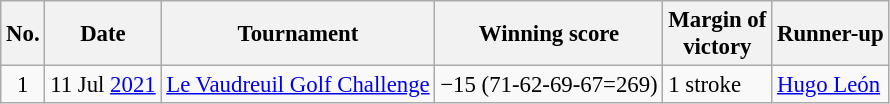<table class="wikitable" style="font-size:95%;">
<tr>
<th>No.</th>
<th>Date</th>
<th>Tournament</th>
<th>Winning score</th>
<th>Margin of<br>victory</th>
<th>Runner-up</th>
</tr>
<tr>
<td align=center>1</td>
<td align=right>11 Jul <a href='#'>2021</a></td>
<td><a href='#'>Le Vaudreuil Golf Challenge</a></td>
<td>−15 (71-62-69-67=269)</td>
<td>1 stroke</td>
<td> <a href='#'>Hugo León</a></td>
</tr>
</table>
